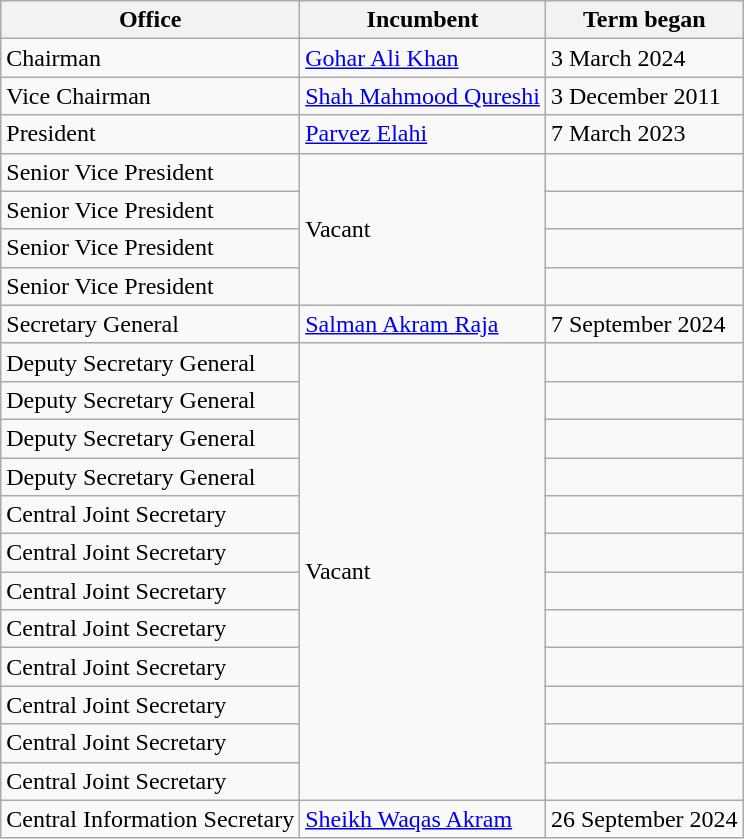<table class="wikitable" style="text-align:left">
<tr>
<th>Office</th>
<th>Incumbent</th>
<th>Term began</th>
</tr>
<tr>
<td>Chairman</td>
<td><a href='#'>Gohar Ali Khan</a></td>
<td>3 March 2024</td>
</tr>
<tr>
<td>Vice Chairman</td>
<td><a href='#'>Shah Mahmood Qureshi</a></td>
<td>3 December 2011</td>
</tr>
<tr>
<td>President</td>
<td><a href='#'>Parvez Elahi</a></td>
<td>7 March 2023</td>
</tr>
<tr>
<td>Senior Vice President</td>
<td rowspan="4">Vacant</td>
</tr>
<tr>
<td>Senior Vice President</td>
<td></td>
</tr>
<tr>
<td>Senior Vice President</td>
<td></td>
</tr>
<tr>
<td>Senior Vice President</td>
<td></td>
</tr>
<tr>
<td>Secretary General</td>
<td><a href='#'>Salman Akram Raja</a></td>
<td>7 September 2024</td>
</tr>
<tr>
<td>Deputy Secretary General</td>
<td rowspan="12">Vacant</td>
<td></td>
</tr>
<tr>
<td>Deputy Secretary General</td>
<td></td>
</tr>
<tr>
<td>Deputy Secretary General</td>
<td></td>
</tr>
<tr>
<td>Deputy Secretary General</td>
<td></td>
</tr>
<tr>
<td>Central Joint Secretary</td>
<td></td>
</tr>
<tr>
<td>Central Joint Secretary</td>
<td></td>
</tr>
<tr>
<td>Central Joint Secretary</td>
<td></td>
</tr>
<tr>
<td>Central Joint Secretary</td>
<td></td>
</tr>
<tr>
<td>Central Joint Secretary</td>
<td></td>
</tr>
<tr>
<td>Central Joint Secretary</td>
<td></td>
</tr>
<tr>
<td>Central Joint Secretary</td>
<td></td>
</tr>
<tr>
<td>Central Joint Secretary</td>
<td></td>
</tr>
<tr>
<td>Central Information Secretary</td>
<td><a href='#'>Sheikh Waqas Akram</a></td>
<td>26 September 2024</td>
</tr>
</table>
